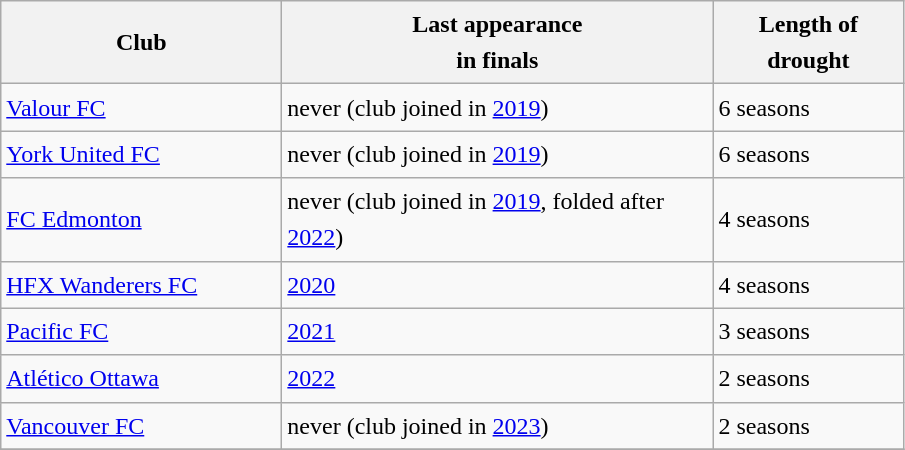<table class="wikitable sortable" style="font-size:1.00em; line-height:1.5em;">
<tr>
<th width="180pt">Club</th>
<th width="280pt">Last appearance<br>in finals</th>
<th width="120pt">Length of drought</th>
</tr>
<tr>
<td align="left"><a href='#'>Valour FC</a></td>
<td>never (club joined in <a href='#'>2019</a>)</td>
<td>6 seasons</td>
</tr>
<tr>
<td align="left"><a href='#'>York United FC</a></td>
<td>never (club joined in <a href='#'>2019</a>)</td>
<td>6 seasons</td>
</tr>
<tr>
<td align="left"><a href='#'>FC Edmonton</a> </td>
<td>never (club joined in <a href='#'>2019</a>, folded after <a href='#'>2022</a>)</td>
<td>4 seasons</td>
</tr>
<tr>
<td align="left"><a href='#'>HFX Wanderers FC</a></td>
<td><a href='#'>2020</a></td>
<td>4 seasons</td>
</tr>
<tr>
<td align="left"><a href='#'>Pacific FC</a></td>
<td><a href='#'>2021</a></td>
<td>3 seasons</td>
</tr>
<tr>
<td align="left"><a href='#'>Atlético Ottawa</a></td>
<td><a href='#'>2022</a></td>
<td>2 seasons</td>
</tr>
<tr>
<td align="left"><a href='#'>Vancouver FC</a></td>
<td>never (club joined in <a href='#'>2023</a>)</td>
<td>2 seasons</td>
</tr>
<tr>
</tr>
</table>
